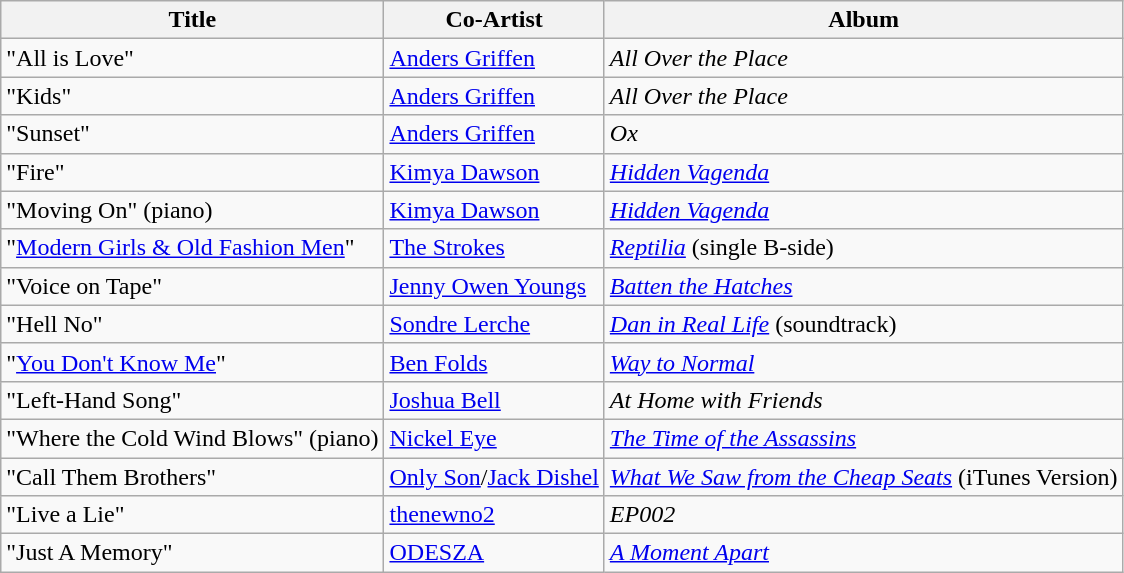<table class="wikitable">
<tr>
<th>Title</th>
<th>Co-Artist</th>
<th>Album</th>
</tr>
<tr>
<td>"All is Love"</td>
<td><a href='#'>Anders Griffen</a></td>
<td><em>All Over the Place</em></td>
</tr>
<tr>
<td>"Kids"</td>
<td><a href='#'>Anders Griffen</a></td>
<td><em>All Over the Place</em></td>
</tr>
<tr>
<td>"Sunset"</td>
<td><a href='#'>Anders Griffen</a></td>
<td><em>Ox</em></td>
</tr>
<tr>
<td>"Fire"</td>
<td><a href='#'>Kimya Dawson</a></td>
<td><em><a href='#'>Hidden Vagenda</a></em></td>
</tr>
<tr>
<td>"Moving On" (piano)</td>
<td><a href='#'>Kimya Dawson</a></td>
<td><em><a href='#'>Hidden Vagenda</a></em></td>
</tr>
<tr>
<td>"<a href='#'>Modern Girls & Old Fashion Men</a>"</td>
<td><a href='#'>The Strokes</a></td>
<td><em><a href='#'>Reptilia</a></em> (single B-side)</td>
</tr>
<tr>
<td>"Voice on Tape"</td>
<td><a href='#'>Jenny Owen Youngs</a></td>
<td><em><a href='#'>Batten the Hatches</a></em></td>
</tr>
<tr>
<td>"Hell No"</td>
<td><a href='#'>Sondre Lerche</a></td>
<td><em><a href='#'>Dan in Real Life</a></em> (soundtrack)</td>
</tr>
<tr>
<td>"<a href='#'>You Don't Know Me</a>"</td>
<td><a href='#'>Ben Folds</a></td>
<td><em><a href='#'>Way to Normal</a></em></td>
</tr>
<tr>
<td>"Left-Hand Song"</td>
<td><a href='#'>Joshua Bell</a></td>
<td><em>At Home with Friends</em></td>
</tr>
<tr>
<td>"Where the Cold Wind Blows" (piano)</td>
<td><a href='#'>Nickel Eye</a></td>
<td><em><a href='#'>The Time of the Assassins</a></em></td>
</tr>
<tr>
<td>"Call Them Brothers"</td>
<td><a href='#'>Only Son</a>/<a href='#'>Jack Dishel</a></td>
<td><em><a href='#'>What We Saw from the Cheap Seats</a></em> (iTunes Version)</td>
</tr>
<tr>
<td>"Live a Lie"</td>
<td><a href='#'>thenewno2</a></td>
<td><em>EP002</em></td>
</tr>
<tr>
<td>"Just A Memory"</td>
<td><a href='#'>ODESZA</a></td>
<td><em><a href='#'>A Moment Apart</a></em></td>
</tr>
</table>
